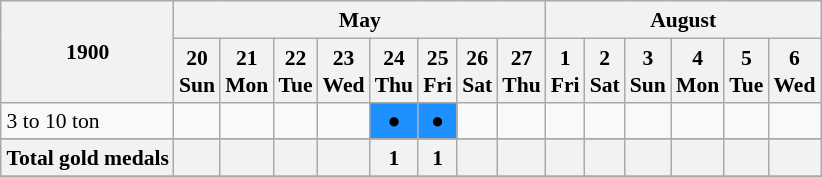<table class="wikitable" style="margin:0.5em auto; font-size:90%; line-height:1.25em;">
<tr>
<th rowspan=2>1900</th>
<th colspan=8>May</th>
<th colspan=6>August</th>
</tr>
<tr>
<th>20<br>Sun</th>
<th>21<br>Mon</th>
<th>22<br>Tue</th>
<th>23<br>Wed</th>
<th>24<br>Thu</th>
<th>25<br>Fri</th>
<th>26<br>Sat</th>
<th>27<br>Thu</th>
<th>1<br>Fri</th>
<th>2<br>Sat</th>
<th>3<br>Sun</th>
<th>4<br>Mon</th>
<th>5<br>Tue</th>
<th>6<br>Wed</th>
</tr>
<tr align="center">
<td align="left">3 to 10 ton</td>
<td></td>
<td></td>
<td></td>
<td></td>
<td bgcolor=DodgerBlue><span>●</span></td>
<td bgcolor=DodgerBlue><span>●</span></td>
<td></td>
<td></td>
<td></td>
<td></td>
<td></td>
<td></td>
<td></td>
<td></td>
</tr>
<tr align="center">
</tr>
<tr>
<th>Total gold medals</th>
<th></th>
<th></th>
<th></th>
<th></th>
<th>1</th>
<th>1</th>
<th></th>
<th></th>
<th></th>
<th></th>
<th></th>
<th></th>
<th></th>
<th></th>
</tr>
<tr>
</tr>
</table>
